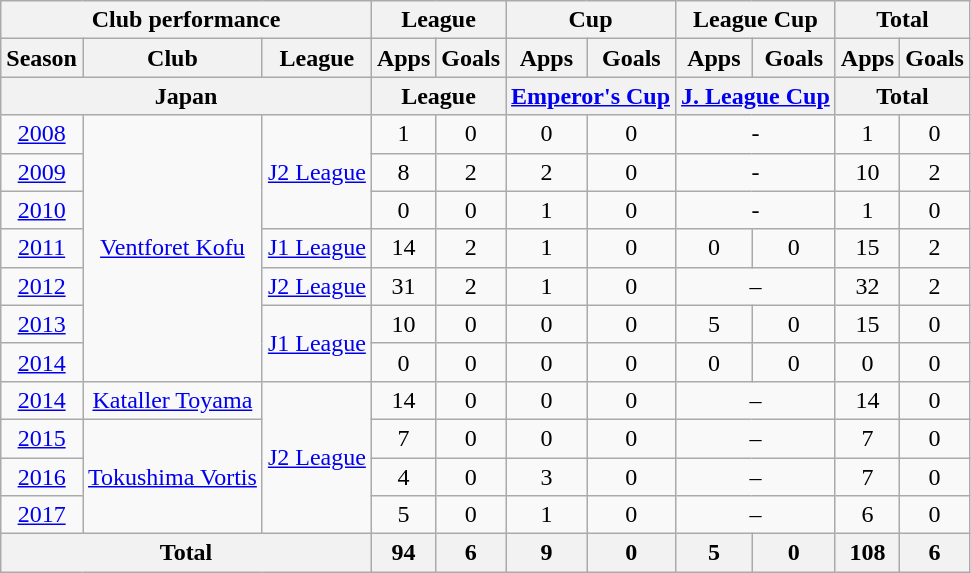<table class="wikitable" style="text-align:center;">
<tr>
<th colspan=3>Club performance</th>
<th colspan=2>League</th>
<th colspan=2>Cup</th>
<th colspan=2>League Cup</th>
<th colspan=2>Total</th>
</tr>
<tr>
<th>Season</th>
<th>Club</th>
<th>League</th>
<th>Apps</th>
<th>Goals</th>
<th>Apps</th>
<th>Goals</th>
<th>Apps</th>
<th>Goals</th>
<th>Apps</th>
<th>Goals</th>
</tr>
<tr>
<th colspan=3>Japan</th>
<th colspan=2>League</th>
<th colspan=2><a href='#'>Emperor's Cup</a></th>
<th colspan=2><a href='#'>J. League Cup</a></th>
<th colspan=2>Total</th>
</tr>
<tr>
<td><a href='#'>2008</a></td>
<td rowspan="7"><a href='#'>Ventforet Kofu</a></td>
<td rowspan="3"><a href='#'>J2 League</a></td>
<td>1</td>
<td>0</td>
<td>0</td>
<td>0</td>
<td colspan="2">-</td>
<td>1</td>
<td>0</td>
</tr>
<tr>
<td><a href='#'>2009</a></td>
<td>8</td>
<td>2</td>
<td>2</td>
<td>0</td>
<td colspan="2">-</td>
<td>10</td>
<td>2</td>
</tr>
<tr>
<td><a href='#'>2010</a></td>
<td>0</td>
<td>0</td>
<td>1</td>
<td>0</td>
<td colspan="2">-</td>
<td>1</td>
<td>0</td>
</tr>
<tr>
<td><a href='#'>2011</a></td>
<td><a href='#'>J1 League</a></td>
<td>14</td>
<td>2</td>
<td>1</td>
<td>0</td>
<td>0</td>
<td>0</td>
<td>15</td>
<td>2</td>
</tr>
<tr>
<td><a href='#'>2012</a></td>
<td><a href='#'>J2 League</a></td>
<td>31</td>
<td>2</td>
<td>1</td>
<td>0</td>
<td colspan="2">–</td>
<td>32</td>
<td>2</td>
</tr>
<tr>
<td><a href='#'>2013</a></td>
<td rowspan="2"><a href='#'>J1 League</a></td>
<td>10</td>
<td>0</td>
<td>0</td>
<td>0</td>
<td>5</td>
<td>0</td>
<td>15</td>
<td>0</td>
</tr>
<tr>
<td><a href='#'>2014</a></td>
<td>0</td>
<td>0</td>
<td>0</td>
<td>0</td>
<td>0</td>
<td>0</td>
<td>0</td>
<td>0</td>
</tr>
<tr>
<td><a href='#'>2014</a></td>
<td><a href='#'>Kataller Toyama</a></td>
<td rowspan="4"><a href='#'>J2 League</a></td>
<td>14</td>
<td>0</td>
<td>0</td>
<td>0</td>
<td colspan="2">–</td>
<td>14</td>
<td>0</td>
</tr>
<tr>
<td><a href='#'>2015</a></td>
<td rowspan="3"><a href='#'>Tokushima Vortis</a></td>
<td>7</td>
<td>0</td>
<td>0</td>
<td>0</td>
<td colspan="2">–</td>
<td>7</td>
<td>0</td>
</tr>
<tr>
<td><a href='#'>2016</a></td>
<td>4</td>
<td>0</td>
<td>3</td>
<td>0</td>
<td colspan="2">–</td>
<td>7</td>
<td>0</td>
</tr>
<tr>
<td><a href='#'>2017</a></td>
<td>5</td>
<td>0</td>
<td>1</td>
<td>0</td>
<td colspan="2">–</td>
<td>6</td>
<td>0</td>
</tr>
<tr>
<th colspan=3>Total</th>
<th>94</th>
<th>6</th>
<th>9</th>
<th>0</th>
<th>5</th>
<th>0</th>
<th>108</th>
<th>6</th>
</tr>
</table>
